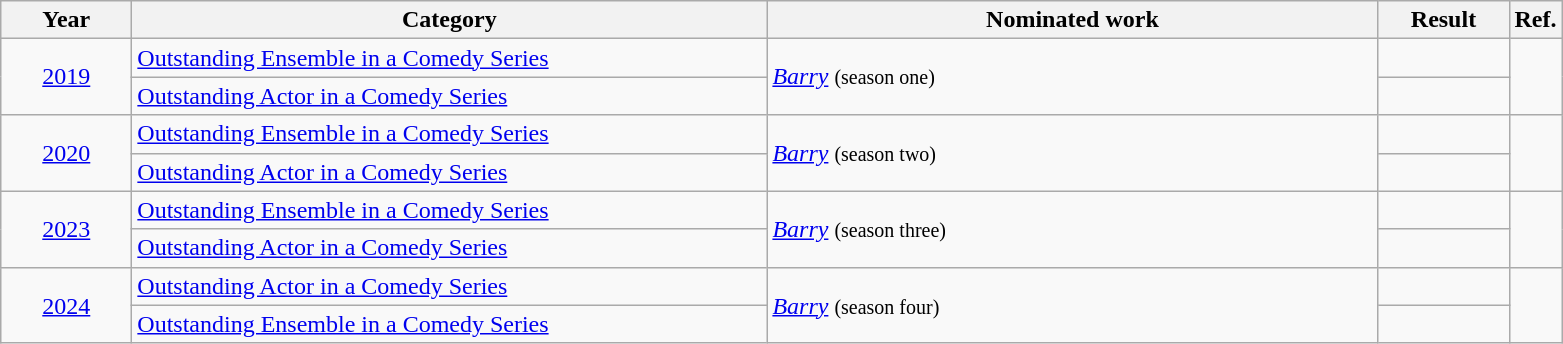<table class=wikitable>
<tr>
<th scope="col" style="width:5em;">Year</th>
<th scope="col" style="width:26em;">Category</th>
<th scope="col" style="width:25em;">Nominated work</th>
<th scope="col" style="width:5em;">Result</th>
<th>Ref.</th>
</tr>
<tr>
<td style="text-align:center;", rowspan=2><a href='#'>2019</a></td>
<td><a href='#'>Outstanding Ensemble in a Comedy Series</a></td>
<td rowspan=2><em><a href='#'>Barry</a></em> <small> (season one) </small></td>
<td></td>
<td rowspan=2, align="center"></td>
</tr>
<tr>
<td><a href='#'>Outstanding Actor in a Comedy Series</a></td>
<td></td>
</tr>
<tr>
<td rowspan="2" align="center"><a href='#'>2020</a></td>
<td><a href='#'>Outstanding Ensemble in a Comedy Series</a></td>
<td rowspan=2><em><a href='#'>Barry</a></em> <small> (season two) </small></td>
<td></td>
<td rowspan=2, align="center"></td>
</tr>
<tr>
<td><a href='#'>Outstanding Actor in a Comedy Series</a></td>
<td></td>
</tr>
<tr>
<td rowspan="2" align="center"><a href='#'>2023</a></td>
<td><a href='#'>Outstanding Ensemble in a Comedy Series</a></td>
<td rowspan=2><em><a href='#'>Barry</a></em> <small> (season three) </small></td>
<td></td>
<td rowspan=2, align="center"></td>
</tr>
<tr>
<td><a href='#'>Outstanding Actor in a Comedy Series</a></td>
<td></td>
</tr>
<tr>
<td rowspan="2" align="center"><a href='#'>2024</a></td>
<td><a href='#'>Outstanding Actor in a Comedy Series</a></td>
<td rowspan=2><em><a href='#'>Barry</a></em> <small> (season four) </small></td>
<td></td>
<td rowspan="2" align="center"></td>
</tr>
<tr>
<td><a href='#'>Outstanding Ensemble in a Comedy Series</a></td>
<td></td>
</tr>
</table>
